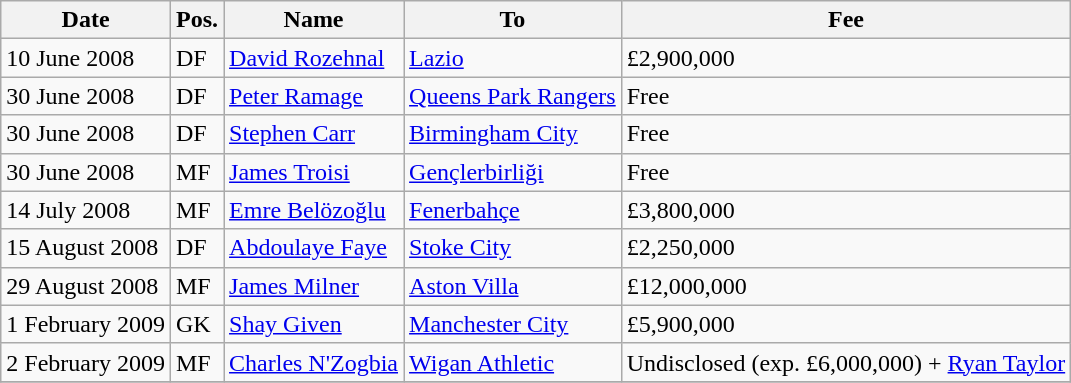<table class="wikitable">
<tr>
<th>Date</th>
<th>Pos.</th>
<th>Name</th>
<th>To</th>
<th>Fee</th>
</tr>
<tr>
<td>10 June 2008</td>
<td>DF</td>
<td> <a href='#'>David Rozehnal</a></td>
<td> <a href='#'>Lazio</a></td>
<td>£2,900,000</td>
</tr>
<tr>
<td>30 June 2008</td>
<td>DF</td>
<td> <a href='#'>Peter Ramage</a></td>
<td> <a href='#'>Queens Park Rangers</a></td>
<td>Free</td>
</tr>
<tr>
<td>30 June 2008</td>
<td>DF</td>
<td> <a href='#'>Stephen Carr</a></td>
<td> <a href='#'>Birmingham City</a></td>
<td>Free</td>
</tr>
<tr>
<td>30 June 2008</td>
<td>MF</td>
<td> <a href='#'>James Troisi</a></td>
<td> <a href='#'>Gençlerbirliği</a></td>
<td>Free</td>
</tr>
<tr>
<td>14 July 2008</td>
<td>MF</td>
<td> <a href='#'>Emre Belözoğlu</a></td>
<td> <a href='#'>Fenerbahçe</a></td>
<td>£3,800,000</td>
</tr>
<tr>
<td>15 August 2008</td>
<td>DF</td>
<td> <a href='#'>Abdoulaye Faye</a></td>
<td> <a href='#'>Stoke City</a></td>
<td>£2,250,000</td>
</tr>
<tr>
<td>29 August 2008</td>
<td>MF</td>
<td> <a href='#'>James Milner</a></td>
<td> <a href='#'>Aston Villa</a></td>
<td>£12,000,000</td>
</tr>
<tr>
<td>1 February 2009</td>
<td>GK</td>
<td> <a href='#'>Shay Given</a></td>
<td> <a href='#'>Manchester City</a></td>
<td>£5,900,000</td>
</tr>
<tr>
<td>2 February 2009</td>
<td>MF</td>
<td> <a href='#'>Charles N'Zogbia</a></td>
<td> <a href='#'>Wigan Athletic</a></td>
<td>Undisclosed (exp. £6,000,000) + <a href='#'>Ryan Taylor</a></td>
</tr>
<tr>
</tr>
</table>
